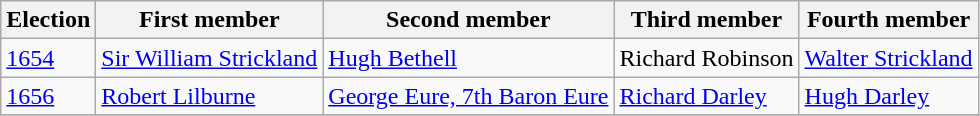<table class="wikitable">
<tr>
<th>Election</th>
<th>First member</th>
<th>Second member</th>
<th>Third member</th>
<th>Fourth member</th>
</tr>
<tr>
<td><a href='#'>1654</a></td>
<td><a href='#'>Sir William Strickland</a></td>
<td><a href='#'>Hugh Bethell</a></td>
<td>Richard Robinson</td>
<td><a href='#'>Walter Strickland</a></td>
</tr>
<tr>
<td><a href='#'>1656</a></td>
<td><a href='#'>Robert Lilburne</a></td>
<td><a href='#'>George Eure, 7th Baron Eure</a></td>
<td><a href='#'>Richard Darley</a></td>
<td><a href='#'>Hugh Darley</a></td>
</tr>
<tr>
</tr>
</table>
